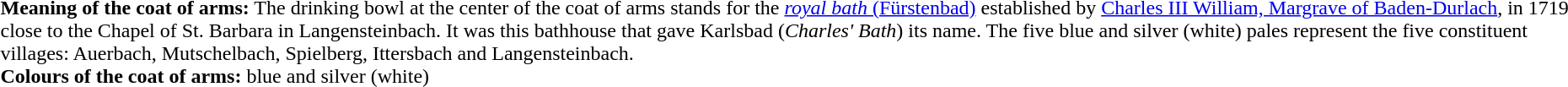<table>
<tr>
<td></td>
<td><strong>Meaning of the coat of arms:</strong> The drinking bowl at the center of the coat of arms stands for the <a href='#'><em>royal bath</em> (Fürstenbad)</a> established by <a href='#'>Charles III William, Margrave of Baden-Durlach</a>, in 1719 close to the Chapel of St. Barbara in Langensteinbach. It was this bathhouse that gave Karlsbad (<em>Charles' Bath</em>) its name. The five blue and silver (white) pales represent the five constituent villages: Auerbach, Mutschelbach, Spielberg, Ittersbach and Langensteinbach.<br><strong>Colours of the coat of arms:</strong> blue and silver (white)</td>
</tr>
</table>
